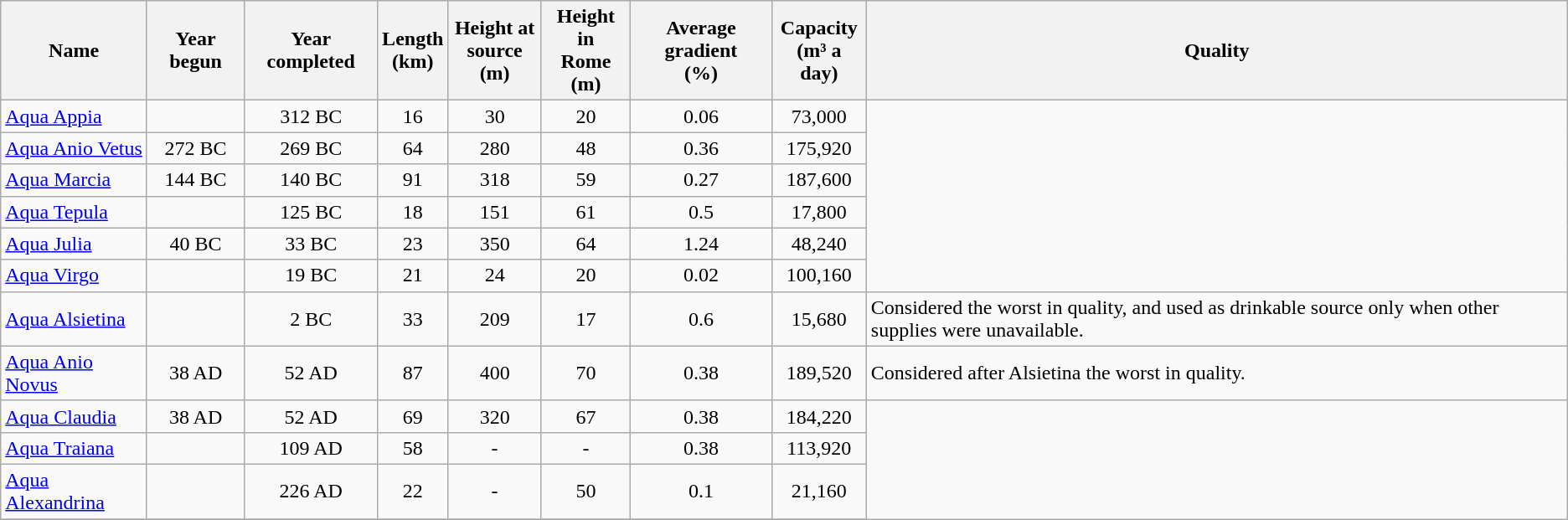<table class="wikitable sortable">
<tr>
<th>Name</th>
<th>Year begun</th>
<th>Year completed</th>
<th>Length<br>(km)</th>
<th>Height at<br>source (m)</th>
<th>Height in<br>Rome (m)</th>
<th>Average gradient<br> (%)</th>
<th>Capacity<br>(m³ a day)</th>
<th>Quality</th>
</tr>
<tr>
<td><a href='#'>Aqua Appia</a></td>
<td align="center"></td>
<td align="center">312 BC</td>
<td align="center">16</td>
<td align="center">30</td>
<td align="center">20</td>
<td align="center">0.06</td>
<td align="center">73,000</td>
</tr>
<tr>
<td><a href='#'>Aqua Anio Vetus</a></td>
<td align="center">272 BC</td>
<td align="center">269 BC</td>
<td align="center">64</td>
<td align="center">280</td>
<td align="center">48</td>
<td align="center">0.36</td>
<td align="center">175,920</td>
</tr>
<tr>
<td><a href='#'>Aqua Marcia</a></td>
<td align="center">144 BC</td>
<td align="center">140 BC</td>
<td align="center">91</td>
<td align="center">318</td>
<td align="center">59</td>
<td align="center">0.27</td>
<td align="center">187,600</td>
</tr>
<tr>
<td><a href='#'>Aqua Tepula</a></td>
<td align="center"></td>
<td align="center">125 BC</td>
<td align="center">18</td>
<td align="center">151</td>
<td align="center">61</td>
<td align="center">0.5</td>
<td align="center">17,800</td>
</tr>
<tr>
<td><a href='#'>Aqua Julia</a></td>
<td align="center">40 BC</td>
<td align="center">33 BC</td>
<td align="center">23</td>
<td align="center">350</td>
<td align="center">64</td>
<td align="center">1.24</td>
<td align="center">48,240</td>
</tr>
<tr>
<td><a href='#'>Aqua Virgo</a></td>
<td align="center"></td>
<td align="center">19 BC</td>
<td align="center">21</td>
<td align="center">24</td>
<td align="center">20</td>
<td align="center">0.02</td>
<td align="center">100,160</td>
</tr>
<tr>
<td><a href='#'>Aqua Alsietina</a></td>
<td align="center"></td>
<td align="center">2 BC</td>
<td align="center">33</td>
<td align="center">209</td>
<td align="center">17</td>
<td align="center">0.6</td>
<td align="center">15,680</td>
<td align="left">Considered the worst in quality, and used as drinkable source only when other supplies were unavailable.</td>
</tr>
<tr>
<td><a href='#'>Aqua Anio Novus</a></td>
<td align="center">38 AD</td>
<td align="center">52 AD</td>
<td align="center">87</td>
<td align="center">400</td>
<td align="center">70</td>
<td align="center">0.38</td>
<td align="center">189,520</td>
<td align="left">Considered after Alsietina the worst in quality.</td>
</tr>
<tr>
<td><a href='#'>Aqua Claudia</a></td>
<td align="center">38 AD</td>
<td align="center">52 AD</td>
<td align="center">69</td>
<td align="center">320</td>
<td align="center">67</td>
<td align="center">0.38</td>
<td align="center">184,220</td>
</tr>
<tr>
<td><a href='#'>Aqua Traiana</a></td>
<td align="center"></td>
<td align="center">109 AD</td>
<td align="center">58</td>
<td align="center">-</td>
<td align="center">-</td>
<td align="center">0.38</td>
<td align="center">113,920</td>
</tr>
<tr>
<td><a href='#'>Aqua Alexandrina</a></td>
<td align="center"></td>
<td align="center">226 AD</td>
<td align="center">22</td>
<td align="center">-</td>
<td align="center">50</td>
<td align="center">0.1</td>
<td align="center">21,160</td>
</tr>
<tr>
</tr>
</table>
